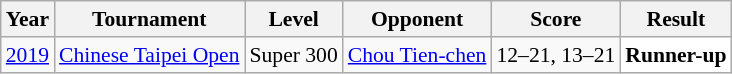<table class="sortable wikitable" style="font-size: 90%;">
<tr>
<th>Year</th>
<th>Tournament</th>
<th>Level</th>
<th>Opponent</th>
<th>Score</th>
<th>Result</th>
</tr>
<tr>
<td align="center"><a href='#'>2019</a></td>
<td align="left"><a href='#'>Chinese Taipei Open</a></td>
<td align="left">Super 300</td>
<td align="left"> <a href='#'>Chou Tien-chen</a></td>
<td align="left">12–21, 13–21</td>
<td style="text-align:left; background:white"> <strong>Runner-up</strong></td>
</tr>
</table>
